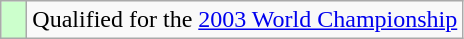<table class="wikitable">
<tr>
<td width=10px bgcolor=ccffcc></td>
<td>Qualified for the <a href='#'>2003 World Championship</a></td>
</tr>
</table>
